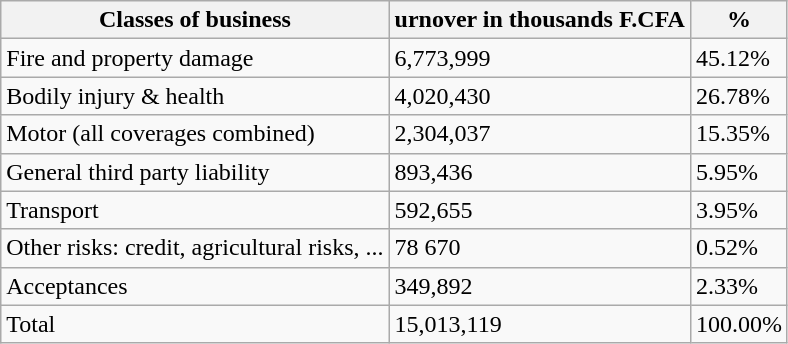<table class="wikitable">
<tr>
<th>Classes of business</th>
<th>urnover in thousands F.CFA</th>
<th>%</th>
</tr>
<tr>
<td>Fire and property damage</td>
<td>6,773,999</td>
<td>45.12%</td>
</tr>
<tr>
<td>Bodily injury & health</td>
<td>4,020,430</td>
<td>26.78%</td>
</tr>
<tr>
<td>Motor (all coverages combined)</td>
<td>2,304,037</td>
<td>15.35%</td>
</tr>
<tr>
<td>General third party liability</td>
<td>893,436</td>
<td>5.95%</td>
</tr>
<tr>
<td>Transport</td>
<td>592,655</td>
<td>3.95%</td>
</tr>
<tr>
<td>Other risks: credit, agricultural risks, ...</td>
<td>78 670</td>
<td>0.52%</td>
</tr>
<tr>
<td>Acceptances</td>
<td>349,892</td>
<td>2.33%</td>
</tr>
<tr>
<td>Total</td>
<td>15,013,119</td>
<td>100.00%</td>
</tr>
</table>
